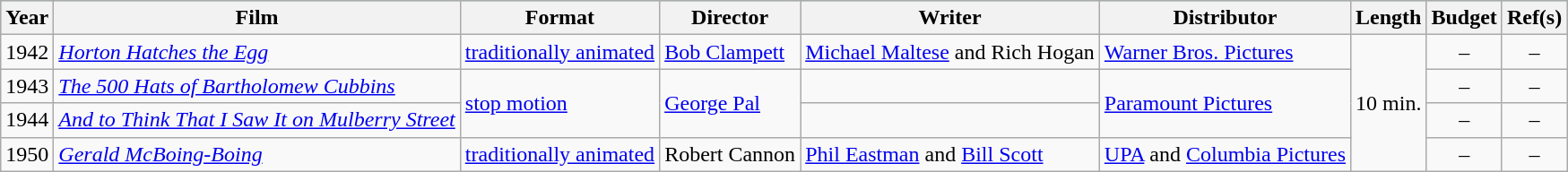<table class="wikitable sortable">
<tr style="background:#b0c4de; text-align:center;">
<th>Year</th>
<th>Film</th>
<th>Format</th>
<th>Director</th>
<th>Writer</th>
<th>Distributor</th>
<th>Length</th>
<th>Budget</th>
<th>Ref(s)</th>
</tr>
<tr>
<td>1942</td>
<td><em><a href='#'>Horton Hatches the Egg</a></em></td>
<td><a href='#'>traditionally animated</a></td>
<td><a href='#'>Bob Clampett</a></td>
<td><a href='#'>Michael Maltese</a> and Rich Hogan</td>
<td><a href='#'>Warner Bros. Pictures</a></td>
<td rowspan="4">10 min.</td>
<td style="text-align: center;">–</td>
<td style="text-align: center;">–</td>
</tr>
<tr>
<td>1943</td>
<td><em><a href='#'>The 500 Hats of Bartholomew Cubbins</a></em></td>
<td rowspan="2"><a href='#'>stop motion</a></td>
<td rowspan="2"><a href='#'>George Pal</a></td>
<td></td>
<td rowspan="2"><a href='#'>Paramount Pictures</a></td>
<td style="text-align: center;">–</td>
<td style="text-align: center;">–</td>
</tr>
<tr>
<td>1944</td>
<td><em><a href='#'>And to Think That I Saw It on Mulberry Street</a></em></td>
<td></td>
<td style="text-align: center;">–</td>
<td style="text-align: center;">–</td>
</tr>
<tr>
<td>1950</td>
<td><em><a href='#'>Gerald McBoing-Boing</a></em></td>
<td><a href='#'>traditionally animated</a></td>
<td>Robert Cannon</td>
<td><a href='#'>Phil Eastman</a> and <a href='#'>Bill Scott</a></td>
<td><a href='#'>UPA</a> and <a href='#'>Columbia Pictures</a></td>
<td style="text-align: center;">–</td>
<td style="text-align: center;">–</td>
</tr>
</table>
